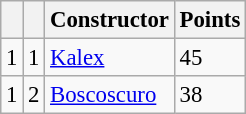<table class="wikitable" style="font-size: 95%;">
<tr>
<th></th>
<th></th>
<th>Constructor</th>
<th>Points</th>
</tr>
<tr>
<td> 1</td>
<td align=center>1</td>
<td> <a href='#'>Kalex</a></td>
<td align=left>45</td>
</tr>
<tr>
<td> 1</td>
<td align=center>2</td>
<td> <a href='#'>Boscoscuro</a></td>
<td align=left>38</td>
</tr>
</table>
